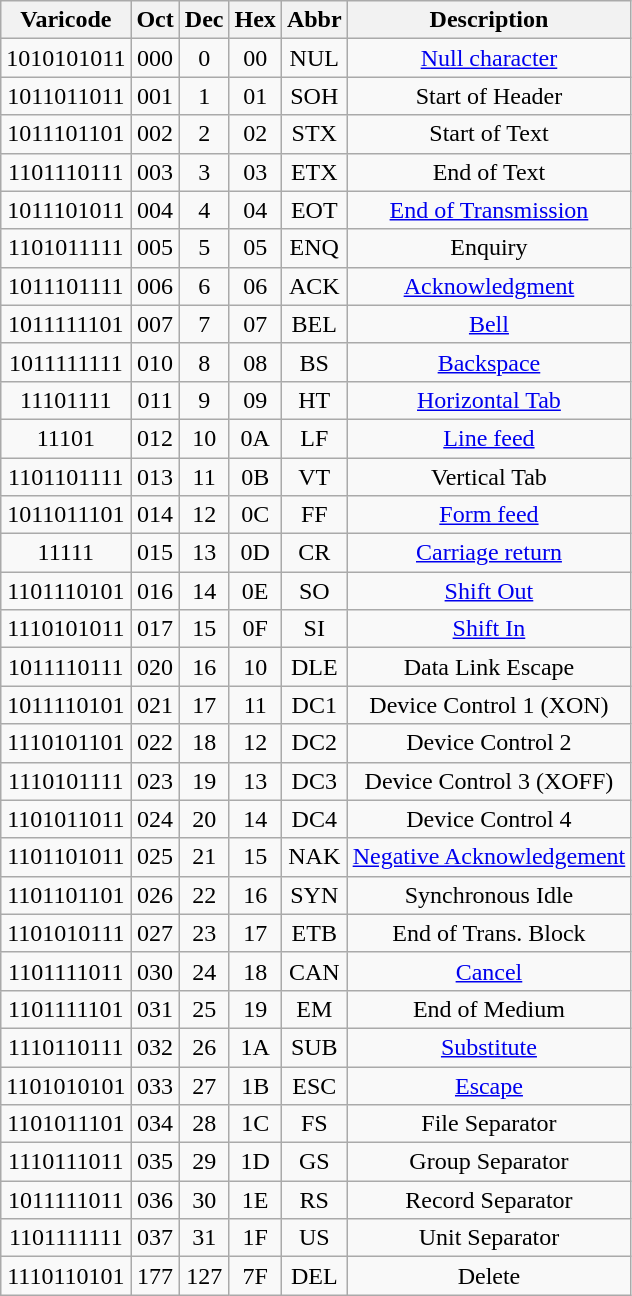<table class="wikitable" style="text-align: center">
<tr>
<th>Varicode</th>
<th>Oct</th>
<th>Dec</th>
<th>Hex</th>
<th>Abbr</th>
<th>Description</th>
</tr>
<tr>
<td>1010101011</td>
<td>000</td>
<td>0</td>
<td>00</td>
<td>NUL</td>
<td><a href='#'>Null character</a></td>
</tr>
<tr>
<td>1011011011</td>
<td>001</td>
<td>1</td>
<td>01</td>
<td>SOH</td>
<td>Start of Header</td>
</tr>
<tr>
<td>1011101101</td>
<td>002</td>
<td>2</td>
<td>02</td>
<td>STX</td>
<td>Start of Text</td>
</tr>
<tr>
<td>1101110111</td>
<td>003</td>
<td>3</td>
<td>03</td>
<td>ETX</td>
<td>End of Text</td>
</tr>
<tr>
<td>1011101011</td>
<td>004</td>
<td>4</td>
<td>04</td>
<td>EOT</td>
<td><a href='#'>End of Transmission</a></td>
</tr>
<tr>
<td>1101011111</td>
<td>005</td>
<td>5</td>
<td>05</td>
<td>ENQ</td>
<td>Enquiry</td>
</tr>
<tr>
<td>1011101111</td>
<td>006</td>
<td>6</td>
<td>06</td>
<td>ACK</td>
<td><a href='#'>Acknowledgment</a></td>
</tr>
<tr>
<td>1011111101</td>
<td>007</td>
<td>7</td>
<td>07</td>
<td>BEL</td>
<td><a href='#'>Bell</a></td>
</tr>
<tr>
<td>1011111111</td>
<td>010</td>
<td>8</td>
<td>08</td>
<td>BS</td>
<td><a href='#'>Backspace</a></td>
</tr>
<tr>
<td>11101111</td>
<td>011</td>
<td>9</td>
<td>09</td>
<td>HT</td>
<td><a href='#'>Horizontal Tab</a></td>
</tr>
<tr>
<td>11101</td>
<td>012</td>
<td>10</td>
<td>0A</td>
<td>LF</td>
<td><a href='#'>Line feed</a></td>
</tr>
<tr>
<td>1101101111</td>
<td>013</td>
<td>11</td>
<td>0B</td>
<td>VT</td>
<td>Vertical Tab</td>
</tr>
<tr>
<td>1011011101</td>
<td>014</td>
<td>12</td>
<td>0C</td>
<td>FF</td>
<td><a href='#'>Form feed</a></td>
</tr>
<tr>
<td>11111</td>
<td>015</td>
<td>13</td>
<td>0D</td>
<td>CR</td>
<td><a href='#'>Carriage return</a></td>
</tr>
<tr>
<td>1101110101</td>
<td>016</td>
<td>14</td>
<td>0E</td>
<td>SO</td>
<td><a href='#'>Shift Out</a></td>
</tr>
<tr>
<td>1110101011</td>
<td>017</td>
<td>15</td>
<td>0F</td>
<td>SI</td>
<td><a href='#'>Shift In</a></td>
</tr>
<tr>
<td>1011110111</td>
<td>020</td>
<td>16</td>
<td>10</td>
<td>DLE</td>
<td>Data Link Escape</td>
</tr>
<tr>
<td>1011110101</td>
<td>021</td>
<td>17</td>
<td>11</td>
<td>DC1</td>
<td>Device Control 1 (XON)</td>
</tr>
<tr>
<td>1110101101</td>
<td>022</td>
<td>18</td>
<td>12</td>
<td>DC2</td>
<td>Device Control 2</td>
</tr>
<tr>
<td>1110101111</td>
<td>023</td>
<td>19</td>
<td>13</td>
<td>DC3</td>
<td>Device Control 3 (XOFF)</td>
</tr>
<tr>
<td>1101011011</td>
<td>024</td>
<td>20</td>
<td>14</td>
<td>DC4</td>
<td>Device Control 4</td>
</tr>
<tr>
<td>1101101011</td>
<td>025</td>
<td>21</td>
<td>15</td>
<td>NAK</td>
<td><a href='#'>Negative Acknowledgement</a></td>
</tr>
<tr>
<td>1101101101</td>
<td>026</td>
<td>22</td>
<td>16</td>
<td>SYN</td>
<td>Synchronous Idle</td>
</tr>
<tr>
<td>1101010111</td>
<td>027</td>
<td>23</td>
<td>17</td>
<td>ETB</td>
<td>End of Trans. Block</td>
</tr>
<tr>
<td>1101111011</td>
<td>030</td>
<td>24</td>
<td>18</td>
<td>CAN</td>
<td><a href='#'>Cancel</a></td>
</tr>
<tr>
<td>1101111101</td>
<td>031</td>
<td>25</td>
<td>19</td>
<td>EM</td>
<td>End of Medium</td>
</tr>
<tr>
<td>1110110111</td>
<td>032</td>
<td>26</td>
<td>1A</td>
<td>SUB</td>
<td><a href='#'>Substitute</a></td>
</tr>
<tr>
<td>1101010101</td>
<td>033</td>
<td>27</td>
<td>1B</td>
<td>ESC</td>
<td><a href='#'>Escape</a></td>
</tr>
<tr>
<td>1101011101</td>
<td>034</td>
<td>28</td>
<td>1C</td>
<td>FS</td>
<td>File Separator</td>
</tr>
<tr>
<td>1110111011</td>
<td>035</td>
<td>29</td>
<td>1D</td>
<td>GS</td>
<td>Group Separator</td>
</tr>
<tr>
<td>1011111011</td>
<td>036</td>
<td>30</td>
<td>1E</td>
<td>RS</td>
<td>Record Separator</td>
</tr>
<tr>
<td>1101111111</td>
<td>037</td>
<td>31</td>
<td>1F</td>
<td>US</td>
<td>Unit Separator</td>
</tr>
<tr>
<td>1110110101</td>
<td>177</td>
<td>127</td>
<td>7F</td>
<td>DEL</td>
<td>Delete</td>
</tr>
</table>
